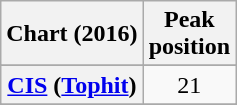<table class="wikitable plainrowheaders sortable" style="text-align:center;">
<tr>
<th scope="col">Chart (2016)</th>
<th scope="col">Peak<br>position</th>
</tr>
<tr>
</tr>
<tr>
</tr>
<tr>
</tr>
<tr>
<th scope="row"><a href='#'>CIS</a> (<a href='#'>Tophit</a>)</th>
<td align="center">21</td>
</tr>
<tr>
</tr>
<tr>
</tr>
<tr>
</tr>
<tr>
</tr>
<tr>
</tr>
<tr>
</tr>
<tr>
</tr>
<tr>
</tr>
</table>
